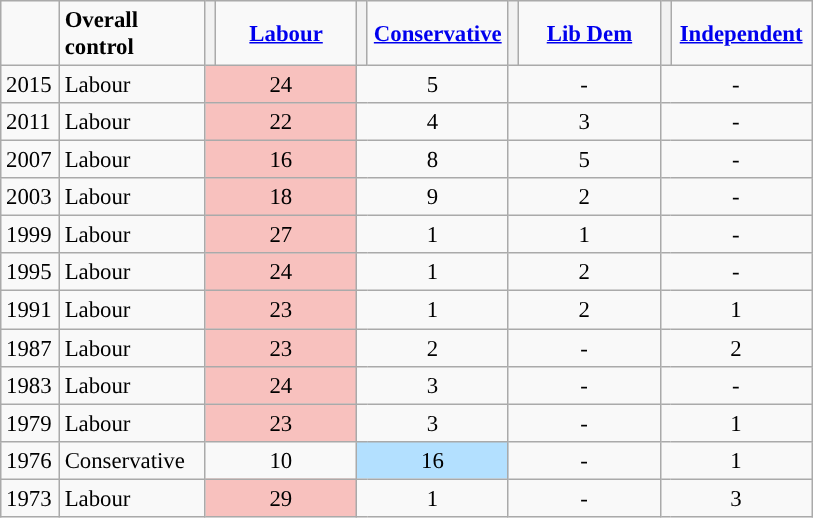<table class="wikitable" style="text-align:left; padding-left:1em; font-size: 95%">
<tr>
<td width=32></td>
<td width=90><strong>Overall control</strong></td>
<th style="background-color: "></th>
<td width=87 align="center"><strong><a href='#'>Labour</a></strong></td>
<th style="background-color: "></th>
<td width=87 align="center"><strong><a href='#'>Conservative</a></strong></td>
<th style="background-color: "></th>
<td width=87 align="center"><strong><a href='#'>Lib Dem</a></strong></td>
<th style="background-color: "></th>
<td width=87 align="center"><strong><a href='#'>Independent</a></strong></td>
</tr>
<tr>
<td>2015</td>
<td style="background:">Labour</td>
<td colspan=2 align="center" style="background:#F8C1BE">24</td>
<td colspan=2 align="center">5</td>
<td colspan=2 align="center">-</td>
<td colspan=2 align="center">-</td>
</tr>
<tr>
<td>2011</td>
<td style="background:">Labour</td>
<td colspan=2 align="center" style="background:#F8C1BE">22</td>
<td colspan=2 align="center">4</td>
<td colspan=2 align="center">3</td>
<td colspan=2 align="center">-</td>
</tr>
<tr>
<td>2007</td>
<td style="background:">Labour</td>
<td colspan=2 align="center" style="background:#F8C1BE">16</td>
<td colspan=2 align="center">8</td>
<td colspan=2 align="center">5</td>
<td colspan=2 align="center">-</td>
</tr>
<tr>
<td>2003</td>
<td style="background:">Labour</td>
<td colspan=2 align="center" style="background:#F8C1BE">18</td>
<td colspan=2 align="center">9</td>
<td colspan=2 align="center">2</td>
<td colspan=2 align="center">-</td>
</tr>
<tr>
<td>1999</td>
<td style="background:">Labour</td>
<td colspan=2 align="center" style="background:#F8C1BE">27</td>
<td colspan=2 align="center">1</td>
<td colspan=2 align="center">1</td>
<td colspan=2 align="center">-</td>
</tr>
<tr>
<td>1995</td>
<td style="background:">Labour</td>
<td colspan=2 align="center" style="background:#F8C1BE">24</td>
<td colspan=2 align="center">1</td>
<td colspan=2 align="center">2</td>
<td colspan=2 align="center">-</td>
</tr>
<tr>
<td>1991</td>
<td style="background:">Labour</td>
<td colspan=2 align="center" style="background:#F8C1BE">23</td>
<td colspan=2 align="center">1</td>
<td colspan=2 align="center">2</td>
<td colspan=2 align="center">1</td>
</tr>
<tr>
<td>1987</td>
<td style="background:">Labour</td>
<td colspan=2 align="center" style="background:#F8C1BE">23</td>
<td colspan=2 align="center">2</td>
<td colspan=2 align="center">-</td>
<td colspan=2 align="center">2</td>
</tr>
<tr>
<td>1983</td>
<td style="background:">Labour</td>
<td colspan=2 align="center" style="background:#F8C1BE">24</td>
<td colspan=2 align="center">3</td>
<td colspan=2 align="center">-</td>
<td colspan=2 align="center">-</td>
</tr>
<tr>
<td>1979</td>
<td style="background:">Labour</td>
<td colspan=2 align="center" style="background:#F8C1BE">23</td>
<td colspan=2 align="center">3</td>
<td colspan=2 align="center">-</td>
<td colspan=2 align="center">1</td>
</tr>
<tr>
<td>1976</td>
<td style="background:">Conservative</td>
<td colspan=2 align="center">10</td>
<td colspan=2 align="center" style="background:#B3E0FF">16</td>
<td colspan=2 align="center">-</td>
<td colspan=2 align="center">1</td>
</tr>
<tr>
<td>1973</td>
<td style="background:">Labour</td>
<td colspan=2 align="center" style="background:#F8C1BE">29</td>
<td colspan=2 align="center">1</td>
<td colspan=2 align="center">-</td>
<td colspan=2 align="center">3</td>
</tr>
</table>
